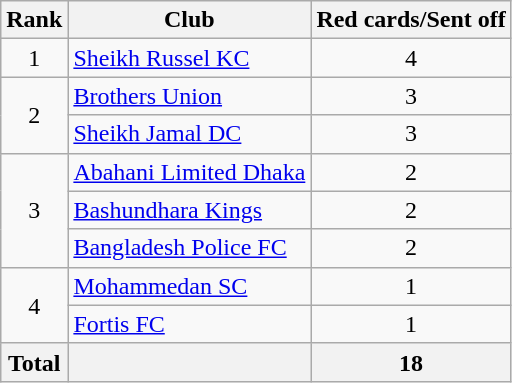<table class="wikitable" style="text-align:center">
<tr>
<th>Rank</th>
<th>Club</th>
<th>Red cards/Sent off</th>
</tr>
<tr>
<td>1</td>
<td align="left"><a href='#'>Sheikh Russel KC</a></td>
<td>4</td>
</tr>
<tr>
<td rowspan="2">2</td>
<td align="left"><a href='#'>Brothers Union</a></td>
<td>3</td>
</tr>
<tr>
<td align="left"><a href='#'>Sheikh Jamal DC</a></td>
<td>3</td>
</tr>
<tr>
<td rowspan="3">3</td>
<td align="left"><a href='#'>Abahani Limited Dhaka</a></td>
<td>2</td>
</tr>
<tr>
<td align="left"><a href='#'>Bashundhara Kings</a></td>
<td>2</td>
</tr>
<tr>
<td align="left"><a href='#'>Bangladesh Police FC</a></td>
<td>2</td>
</tr>
<tr>
<td rowspan="2">4</td>
<td align="left"><a href='#'>Mohammedan SC</a></td>
<td>1</td>
</tr>
<tr>
<td align="left"><a href='#'>Fortis FC</a></td>
<td>1</td>
</tr>
<tr>
<th>Total</th>
<th></th>
<th>18</th>
</tr>
</table>
